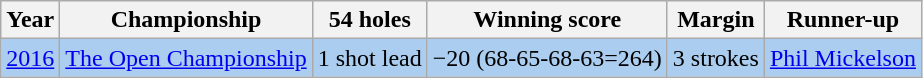<table class="wikitable">
<tr>
<th>Year</th>
<th>Championship</th>
<th>54 holes</th>
<th>Winning score</th>
<th>Margin</th>
<th>Runner-up</th>
</tr>
<tr style="background:#ABCDEF;">
<td><a href='#'>2016</a></td>
<td><a href='#'>The Open Championship</a></td>
<td>1 shot lead</td>
<td>−20 (68-65-68-63=264)</td>
<td>3 strokes</td>
<td> <a href='#'>Phil Mickelson</a></td>
</tr>
</table>
